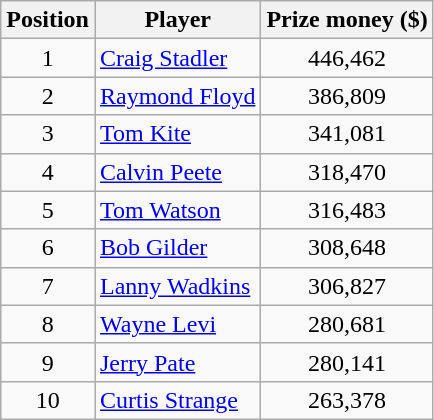<table class="wikitable">
<tr>
<th>Position</th>
<th>Player</th>
<th>Prize money ($)</th>
</tr>
<tr>
<td align=center>1</td>
<td> <a href='#'>Craig Stadler</a></td>
<td align=center>446,462</td>
</tr>
<tr>
<td align=center>2</td>
<td> <a href='#'>Raymond Floyd</a></td>
<td align=center>386,809</td>
</tr>
<tr>
<td align=center>3</td>
<td> <a href='#'>Tom Kite</a></td>
<td align=center>341,081</td>
</tr>
<tr>
<td align=center>4</td>
<td> <a href='#'>Calvin Peete</a></td>
<td align=center>318,470</td>
</tr>
<tr>
<td align=center>5</td>
<td> <a href='#'>Tom Watson</a></td>
<td align=center>316,483</td>
</tr>
<tr>
<td align=center>6</td>
<td> <a href='#'>Bob Gilder</a></td>
<td align=center>308,648</td>
</tr>
<tr>
<td align=center>7</td>
<td> <a href='#'>Lanny Wadkins</a></td>
<td align=center>306,827</td>
</tr>
<tr>
<td align=center>8</td>
<td> <a href='#'>Wayne Levi</a></td>
<td align=center>280,681</td>
</tr>
<tr>
<td align=center>9</td>
<td> <a href='#'>Jerry Pate</a></td>
<td align=center>280,141</td>
</tr>
<tr>
<td align=center>10</td>
<td> <a href='#'>Curtis Strange</a></td>
<td align=center>263,378</td>
</tr>
</table>
